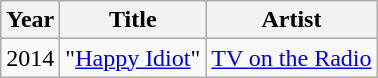<table class="wikitable sortable">
<tr>
<th>Year</th>
<th>Title</th>
<th>Artist</th>
</tr>
<tr>
<td>2014</td>
<td>"<a href='#'>Happy Idiot</a>"</td>
<td><a href='#'>TV on the Radio</a></td>
</tr>
</table>
